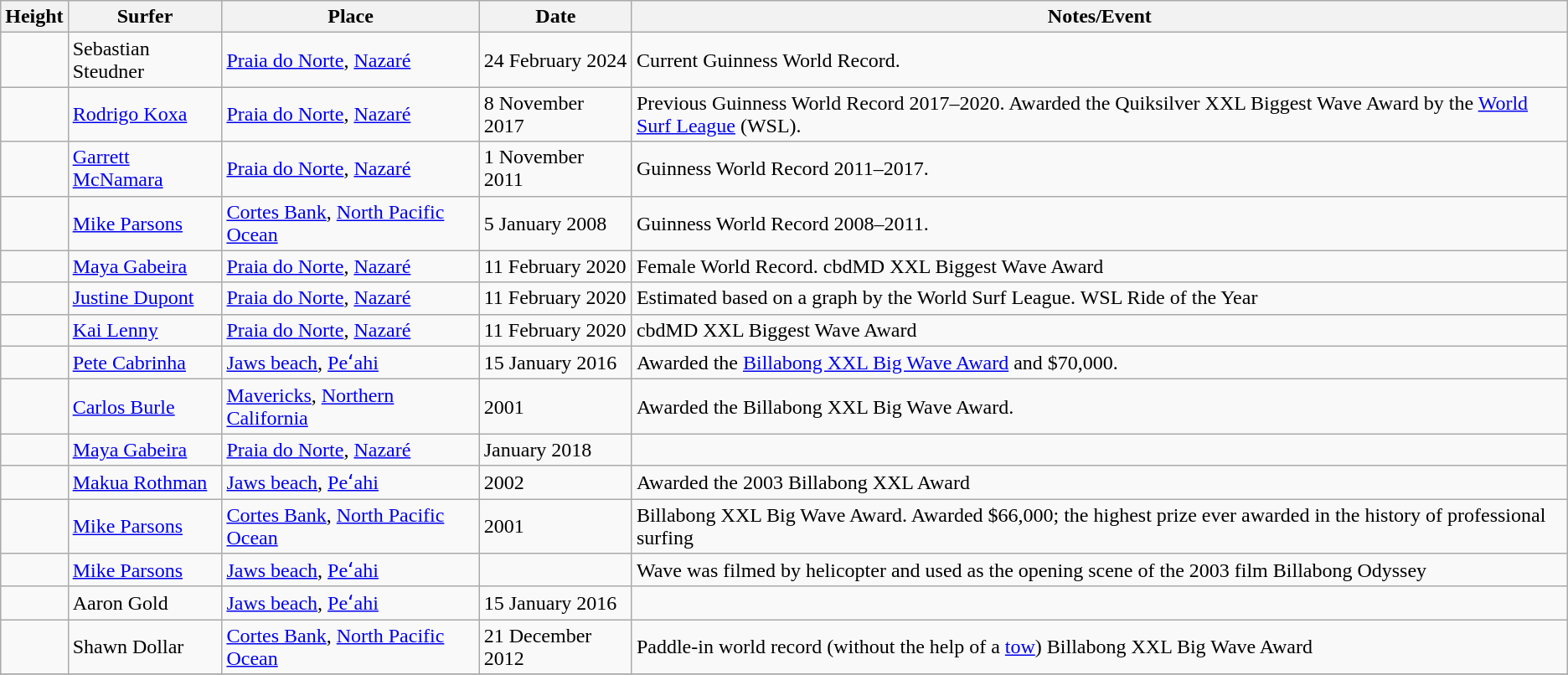<table class="wikitable sortable">
<tr>
<th>Height</th>
<th>Surfer</th>
<th>Place</th>
<th>Date</th>
<th>Notes/Event</th>
</tr>
<tr>
<td></td>
<td> Sebastian Steudner</td>
<td> <a href='#'>Praia do Norte</a>, <a href='#'>Nazaré</a></td>
<td>24 February 2024</td>
<td>Current Guinness World Record.</td>
</tr>
<tr>
<td></td>
<td> <a href='#'>Rodrigo Koxa</a></td>
<td> <a href='#'>Praia do Norte</a>, <a href='#'>Nazaré</a></td>
<td>8 November 2017</td>
<td>Previous Guinness World Record 2017–2020. Awarded the Quiksilver XXL Biggest Wave Award by the <a href='#'>World Surf League</a> (WSL).</td>
</tr>
<tr>
<td></td>
<td> <a href='#'>Garrett McNamara</a></td>
<td> <a href='#'>Praia do Norte</a>, <a href='#'>Nazaré</a></td>
<td>1 November 2011</td>
<td>Guinness World Record 2011–2017.</td>
</tr>
<tr>
<td></td>
<td> <a href='#'>Mike Parsons</a></td>
<td> <a href='#'>Cortes Bank</a>, <a href='#'>North Pacific Ocean</a></td>
<td>5 January 2008</td>
<td>Guinness World Record 2008–2011.</td>
</tr>
<tr>
<td></td>
<td> <a href='#'>Maya Gabeira</a></td>
<td> <a href='#'>Praia do Norte</a>, <a href='#'>Nazaré</a></td>
<td>11 February 2020</td>
<td>Female World Record. cbdMD XXL Biggest Wave Award</td>
</tr>
<tr>
<td></td>
<td> <a href='#'>Justine Dupont</a></td>
<td> <a href='#'>Praia do Norte</a>, <a href='#'>Nazaré</a></td>
<td>11 February 2020</td>
<td>Estimated based on a graph by the World Surf League. WSL Ride of the Year</td>
</tr>
<tr>
<td></td>
<td> <a href='#'>Kai Lenny</a></td>
<td> <a href='#'>Praia do Norte</a>, <a href='#'>Nazaré</a></td>
<td>11 February 2020</td>
<td>cbdMD XXL Biggest Wave Award</td>
</tr>
<tr>
<td></td>
<td> <a href='#'>Pete Cabrinha</a></td>
<td> <a href='#'>Jaws beach</a>, <a href='#'>Peʻahi</a></td>
<td>15 January 2016</td>
<td>Awarded the <a href='#'>Billabong XXL Big Wave Award</a> and $70,000.</td>
</tr>
<tr>
<td></td>
<td> <a href='#'>Carlos Burle</a></td>
<td> <a href='#'>Mavericks</a>, <a href='#'>Northern California</a></td>
<td>2001</td>
<td>Awarded the Billabong XXL Big Wave Award.</td>
</tr>
<tr>
<td></td>
<td> <a href='#'>Maya Gabeira</a></td>
<td> <a href='#'>Praia do Norte</a>, <a href='#'>Nazaré</a></td>
<td>January 2018</td>
<td></td>
</tr>
<tr>
<td></td>
<td> <a href='#'>Makua Rothman</a></td>
<td> <a href='#'>Jaws beach</a>, <a href='#'>Peʻahi</a></td>
<td>2002</td>
<td>Awarded the 2003 Billabong XXL Award</td>
</tr>
<tr>
<td></td>
<td> <a href='#'>Mike Parsons</a></td>
<td> <a href='#'>Cortes Bank</a>, <a href='#'>North Pacific Ocean</a></td>
<td>2001</td>
<td>Billabong XXL Big Wave Award. Awarded $66,000; the highest prize ever awarded in the history of professional surfing</td>
</tr>
<tr>
<td></td>
<td> <a href='#'>Mike Parsons</a></td>
<td> <a href='#'>Jaws beach</a>, <a href='#'>Peʻahi</a></td>
<td></td>
<td>Wave was filmed by helicopter and used as the opening scene of the 2003 film Billabong Odyssey</td>
</tr>
<tr>
<td></td>
<td> Aaron Gold</td>
<td> <a href='#'>Jaws beach</a>, <a href='#'>Peʻahi</a></td>
<td>15 January 2016</td>
<td></td>
</tr>
<tr>
<td></td>
<td> Shawn Dollar</td>
<td> <a href='#'>Cortes Bank</a>, <a href='#'>North Pacific Ocean</a></td>
<td>21 December 2012</td>
<td>Paddle-in world record (without the help of a <a href='#'>tow</a>) Billabong XXL Big Wave Award</td>
</tr>
<tr>
</tr>
</table>
